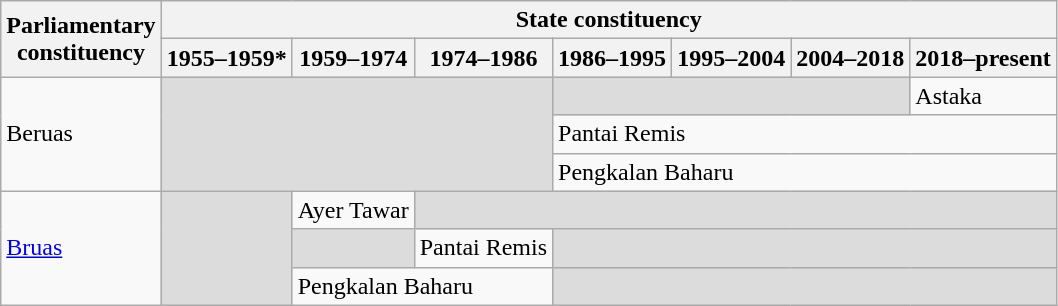<table class="wikitable">
<tr>
<th rowspan="2">Parliamentary<br>constituency</th>
<th colspan="7">State constituency</th>
</tr>
<tr>
<th>1955–1959*</th>
<th>1959–1974</th>
<th>1974–1986</th>
<th>1986–1995</th>
<th>1995–2004</th>
<th>2004–2018</th>
<th>2018–present</th>
</tr>
<tr>
<td rowspan="3">Beruas</td>
<td colspan="3" rowspan="3" bgcolor="dcdcdc"></td>
<td colspan="3" bgcolor="dcdcdc"></td>
<td>Astaka</td>
</tr>
<tr>
<td colspan="4">Pantai Remis</td>
</tr>
<tr>
<td colspan="4">Pengkalan Baharu</td>
</tr>
<tr>
<td rowspan="3"><a href='#'>Bruas</a></td>
<td rowspan="3" bgcolor="dcdcdc"></td>
<td>Ayer Tawar</td>
<td colspan="5" bgcolor="dcdcdc"></td>
</tr>
<tr>
<td bgcolor="dcdcdc"></td>
<td>Pantai Remis</td>
<td colspan="4" bgcolor="dcdcdc"></td>
</tr>
<tr>
<td colspan="2">Pengkalan Baharu</td>
<td colspan="4" bgcolor="dcdcdc"></td>
</tr>
</table>
